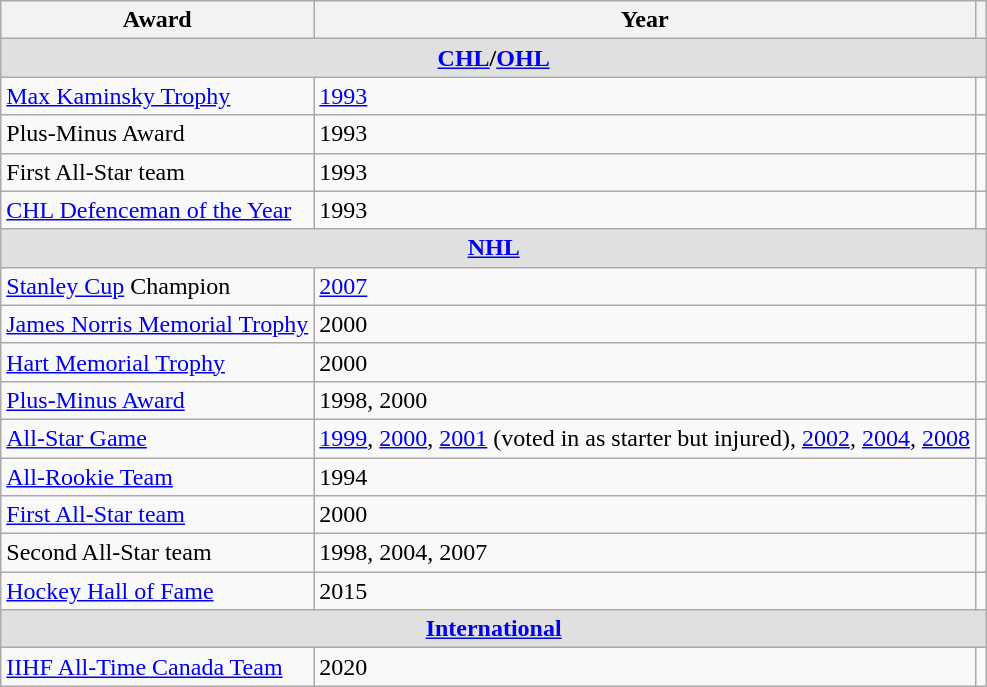<table class="wikitable">
<tr>
<th>Award</th>
<th>Year</th>
<th></th>
</tr>
<tr ALIGN="center" bgcolor="#e0e0e0">
<td colspan="3"><strong><a href='#'>CHL</a>/<a href='#'>OHL</a></strong></td>
</tr>
<tr>
<td><a href='#'>Max Kaminsky Trophy</a></td>
<td><a href='#'>1993</a></td>
<td></td>
</tr>
<tr>
<td>Plus-Minus Award</td>
<td>1993</td>
<td></td>
</tr>
<tr>
<td>First All-Star team</td>
<td>1993</td>
<td></td>
</tr>
<tr>
<td><a href='#'>CHL Defenceman of the Year</a></td>
<td>1993</td>
<td></td>
</tr>
<tr ALIGN="center" bgcolor="#e0e0e0">
<td colspan="3"><strong><a href='#'>NHL</a></strong></td>
</tr>
<tr>
<td><a href='#'>Stanley Cup</a> Champion</td>
<td><a href='#'>2007</a></td>
<td></td>
</tr>
<tr>
<td><a href='#'>James Norris Memorial Trophy</a></td>
<td>2000</td>
<td></td>
</tr>
<tr>
<td><a href='#'>Hart Memorial Trophy</a></td>
<td>2000</td>
<td></td>
</tr>
<tr>
<td><a href='#'>Plus-Minus Award</a></td>
<td>1998, 2000</td>
<td></td>
</tr>
<tr>
<td><a href='#'>All-Star Game</a></td>
<td><a href='#'>1999</a>, <a href='#'>2000</a>, <a href='#'>2001</a> (voted in as starter but injured), <a href='#'>2002</a>, <a href='#'>2004</a>, <a href='#'>2008</a></td>
<td></td>
</tr>
<tr>
<td><a href='#'>All-Rookie Team</a></td>
<td>1994</td>
<td></td>
</tr>
<tr>
<td><a href='#'>First All-Star team</a></td>
<td>2000</td>
<td></td>
</tr>
<tr>
<td>Second All-Star team</td>
<td>1998, 2004, 2007</td>
<td></td>
</tr>
<tr>
<td><a href='#'>Hockey Hall of Fame</a></td>
<td>2015</td>
<td></td>
</tr>
<tr ALIGN="center" bgcolor="#e0e0e0">
<td colspan="3"><strong><a href='#'>International</a></strong></td>
</tr>
<tr>
<td><a href='#'>IIHF All-Time Canada Team</a></td>
<td>2020</td>
<td></td>
</tr>
</table>
